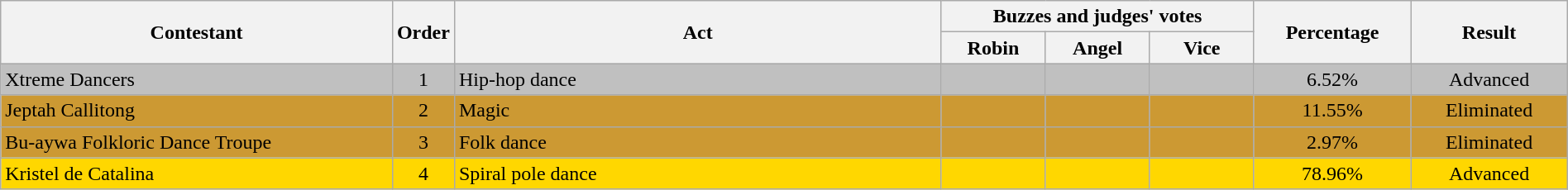<table class="wikitable" style="text-align:center; width:100%;">
<tr>
<th rowspan="2" style="width:25%;">Contestant</th>
<th rowspan="2" style="width:03%;">Order</th>
<th rowspan="2">Act</th>
<th colspan="3" style="width:20%;">Buzzes and judges' votes</th>
<th rowspan="2" style="width:10%;">Percentage</th>
<th rowspan="2" style="width:10%;">Result</th>
</tr>
<tr>
<th style="width:06.66%;">Robin</th>
<th style="width:06.66%;">Angel</th>
<th style="width:06.66%;">Vice</th>
</tr>
<tr style="background:silver;">
<td scope="row" style="text-align:left;">Xtreme Dancers</td>
<td>1</td>
<td style="text-align:left;">Hip-hop dance</td>
<td></td>
<td></td>
<td></td>
<td>6.52%</td>
<td>Advanced</td>
</tr>
<tr style="background:#c93;">
<td scope="row" style="text-align:left;">Jeptah Callitong</td>
<td>2</td>
<td style="text-align:left;">Magic</td>
<td></td>
<td></td>
<td></td>
<td>11.55%</td>
<td>Eliminated</td>
</tr>
<tr style="background:#c93;">
<td scope="row" style="text-align:left;">Bu-aywa Folkloric Dance Troupe</td>
<td>3</td>
<td style="text-align:left;">Folk dance</td>
<td></td>
<td></td>
<td></td>
<td>2.97%</td>
<td>Eliminated</td>
</tr>
<tr style="background:gold;">
<td scope="row" style="text-align:left;">Kristel de Catalina </td>
<td>4</td>
<td style="text-align:left;">Spiral pole dance</td>
<td></td>
<td></td>
<td></td>
<td>78.96%</td>
<td>Advanced</td>
</tr>
</table>
